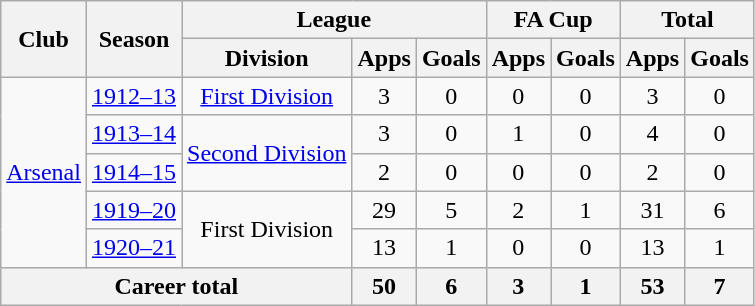<table class="wikitable" style="text-align: center;">
<tr>
<th rowspan="2">Club</th>
<th rowspan="2">Season</th>
<th colspan="3">League</th>
<th colspan="2">FA Cup</th>
<th colspan="2">Total</th>
</tr>
<tr>
<th>Division</th>
<th>Apps</th>
<th>Goals</th>
<th>Apps</th>
<th>Goals</th>
<th>Apps</th>
<th>Goals</th>
</tr>
<tr>
<td rowspan="5"><a href='#'>Arsenal</a></td>
<td><a href='#'>1912–13</a></td>
<td><a href='#'>First Division</a></td>
<td>3</td>
<td>0</td>
<td>0</td>
<td>0</td>
<td>3</td>
<td>0</td>
</tr>
<tr>
<td><a href='#'>1913–14</a></td>
<td rowspan="2"><a href='#'>Second Division</a></td>
<td>3</td>
<td>0</td>
<td>1</td>
<td>0</td>
<td>4</td>
<td>0</td>
</tr>
<tr>
<td><a href='#'>1914–15</a></td>
<td>2</td>
<td>0</td>
<td>0</td>
<td>0</td>
<td>2</td>
<td>0</td>
</tr>
<tr>
<td><a href='#'>1919–20</a></td>
<td rowspan="2">First Division</td>
<td>29</td>
<td>5</td>
<td>2</td>
<td>1</td>
<td>31</td>
<td>6</td>
</tr>
<tr>
<td><a href='#'>1920–21</a></td>
<td>13</td>
<td>1</td>
<td>0</td>
<td>0</td>
<td>13</td>
<td>1</td>
</tr>
<tr>
<th colspan="3">Career total</th>
<th>50</th>
<th>6</th>
<th>3</th>
<th>1</th>
<th>53</th>
<th>7</th>
</tr>
</table>
